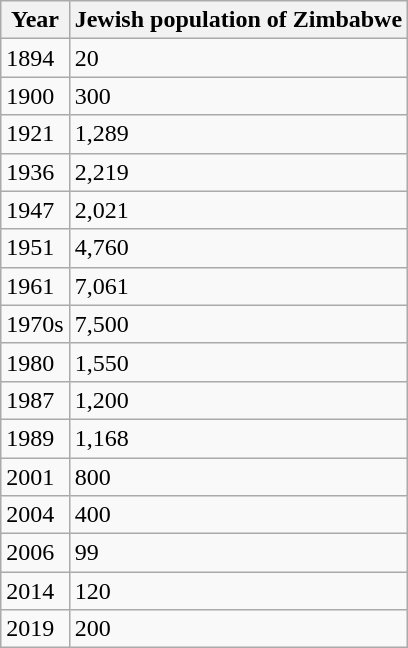<table class="wikitable">
<tr>
<th>Year</th>
<th>Jewish population of Zimbabwe</th>
</tr>
<tr>
<td>1894</td>
<td>20</td>
</tr>
<tr>
<td>1900</td>
<td>300</td>
</tr>
<tr>
<td>1921</td>
<td>1,289</td>
</tr>
<tr>
<td>1936</td>
<td>2,219</td>
</tr>
<tr>
<td>1947</td>
<td>2,021</td>
</tr>
<tr>
<td>1951</td>
<td>4,760 </td>
</tr>
<tr>
<td>1961</td>
<td>7,061</td>
</tr>
<tr>
<td>1970s</td>
<td>7,500</td>
</tr>
<tr>
<td>1980</td>
<td>1,550</td>
</tr>
<tr>
<td>1987</td>
<td>1,200</td>
</tr>
<tr>
<td>1989</td>
<td>1,168</td>
</tr>
<tr>
<td>2001</td>
<td>800</td>
</tr>
<tr>
<td>2004</td>
<td>400</td>
</tr>
<tr>
<td>2006</td>
<td>99</td>
</tr>
<tr>
<td>2014</td>
<td>120</td>
</tr>
<tr>
<td>2019</td>
<td>200</td>
</tr>
</table>
